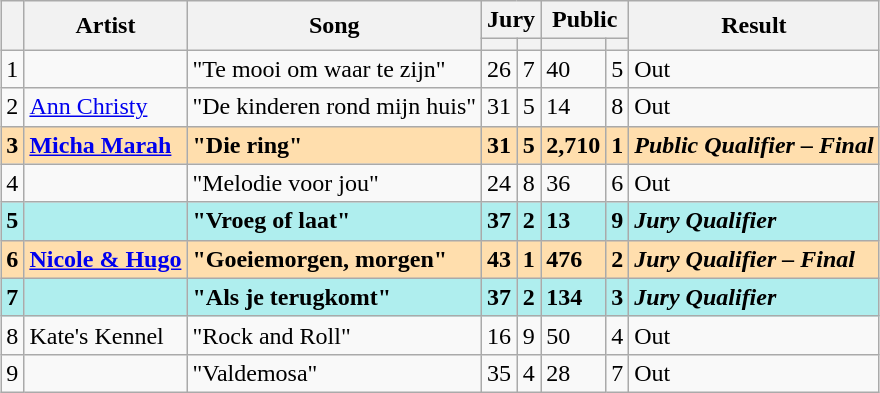<table class="sortable wikitable" style="margin: 1em auto 1em auto">
<tr>
<th rowspan="2"></th>
<th rowspan="2">Artist</th>
<th rowspan="2">Song</th>
<th colspan="2">Jury</th>
<th colspan="2">Public</th>
<th rowspan="2">Result</th>
</tr>
<tr>
<th><small></small></th>
<th><small></small></th>
<th><small></small></th>
<th><small></small></th>
</tr>
<tr>
<td>1</td>
<td></td>
<td>"Te mooi om waar te zijn"</td>
<td>26</td>
<td>7</td>
<td>40</td>
<td>5</td>
<td>Out</td>
</tr>
<tr>
<td>2</td>
<td><a href='#'>Ann Christy</a></td>
<td>"De kinderen rond mijn huis"</td>
<td>31</td>
<td>5</td>
<td>14</td>
<td>8</td>
<td>Out</td>
</tr>
<tr style="font-weight:bold; background:navajowhite;">
<td>3</td>
<td><a href='#'>Micha Marah</a></td>
<td>"Die ring"</td>
<td>31</td>
<td>5</td>
<td>2,710</td>
<td>1</td>
<td><em>Public Qualifier – Final</em></td>
</tr>
<tr>
<td>4</td>
<td></td>
<td>"Melodie voor jou"</td>
<td>24</td>
<td>8</td>
<td>36</td>
<td>6</td>
<td>Out</td>
</tr>
<tr style="font-weight:bold; background:paleturquoise;">
<td>5</td>
<td></td>
<td>"Vroeg of laat"</td>
<td>37</td>
<td>2</td>
<td>13</td>
<td>9</td>
<td><em>Jury Qualifier</em></td>
</tr>
<tr style="font-weight:bold; background:navajowhite;">
<td>6</td>
<td><a href='#'>Nicole & Hugo</a></td>
<td>"Goeiemorgen, morgen"</td>
<td>43</td>
<td>1</td>
<td>476</td>
<td>2</td>
<td><em>Jury Qualifier – Final</em></td>
</tr>
<tr style="font-weight:bold; background:paleturquoise;">
<td>7</td>
<td></td>
<td>"Als je terugkomt"</td>
<td>37</td>
<td>2</td>
<td>134</td>
<td>3</td>
<td><em>Jury Qualifier</em></td>
</tr>
<tr>
<td>8</td>
<td>Kate's Kennel</td>
<td>"Rock and Roll"</td>
<td>16</td>
<td>9</td>
<td>50</td>
<td>4</td>
<td>Out</td>
</tr>
<tr>
<td>9</td>
<td></td>
<td>"Valdemosa"</td>
<td>35</td>
<td>4</td>
<td>28</td>
<td>7</td>
<td>Out</td>
</tr>
</table>
